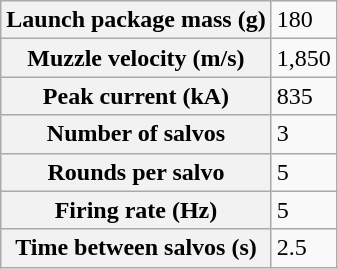<table class="wikitable">
<tr>
<th>Launch package mass (g)</th>
<td>180</td>
</tr>
<tr>
<th>Muzzle velocity (m/s)</th>
<td>1,850</td>
</tr>
<tr>
<th>Peak current (kA)</th>
<td>835</td>
</tr>
<tr>
<th>Number of salvos</th>
<td>3</td>
</tr>
<tr>
<th>Rounds per salvo</th>
<td>5</td>
</tr>
<tr>
<th>Firing rate (Hz)</th>
<td>5</td>
</tr>
<tr>
<th>Time between salvos (s)</th>
<td>2.5</td>
</tr>
</table>
